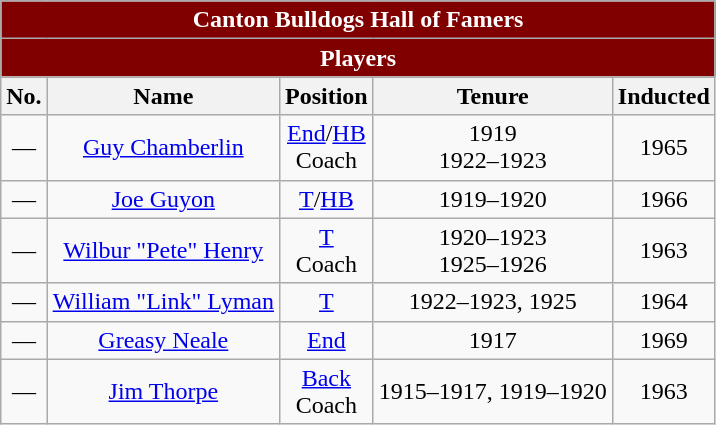<table class="wikitable" style="text-align:center">
<tr>
<th colspan="5" style="background:maroon; color:white;">Canton Bulldogs Hall of Famers</th>
</tr>
<tr>
<th colspan="5" style="background:maroon; color:white;">Players</th>
</tr>
<tr>
<th>No.</th>
<th>Name</th>
<th>Position</th>
<th>Tenure</th>
<th>Inducted</th>
</tr>
<tr>
<td>—</td>
<td><a href='#'>Guy Chamberlin</a></td>
<td><a href='#'>End</a>/<a href='#'>HB</a><br>Coach</td>
<td>1919<br>1922–1923</td>
<td>1965</td>
</tr>
<tr>
<td>—</td>
<td><a href='#'>Joe Guyon</a></td>
<td><a href='#'>T</a>/<a href='#'>HB</a></td>
<td>1919–1920</td>
<td>1966</td>
</tr>
<tr>
<td>—</td>
<td><a href='#'>Wilbur "Pete" Henry</a></td>
<td><a href='#'>T</a><br>Coach</td>
<td>1920–1923<br>1925–1926</td>
<td>1963</td>
</tr>
<tr>
<td>—</td>
<td><a href='#'>William "Link" Lyman</a></td>
<td><a href='#'>T</a></td>
<td>1922–1923, 1925</td>
<td>1964</td>
</tr>
<tr>
<td>—</td>
<td><a href='#'>Greasy Neale</a></td>
<td><a href='#'>End</a></td>
<td>1917</td>
<td>1969</td>
</tr>
<tr>
<td>—</td>
<td><a href='#'>Jim Thorpe</a></td>
<td><a href='#'>Back</a><br>Coach</td>
<td>1915–1917, 1919–1920</td>
<td>1963</td>
</tr>
</table>
